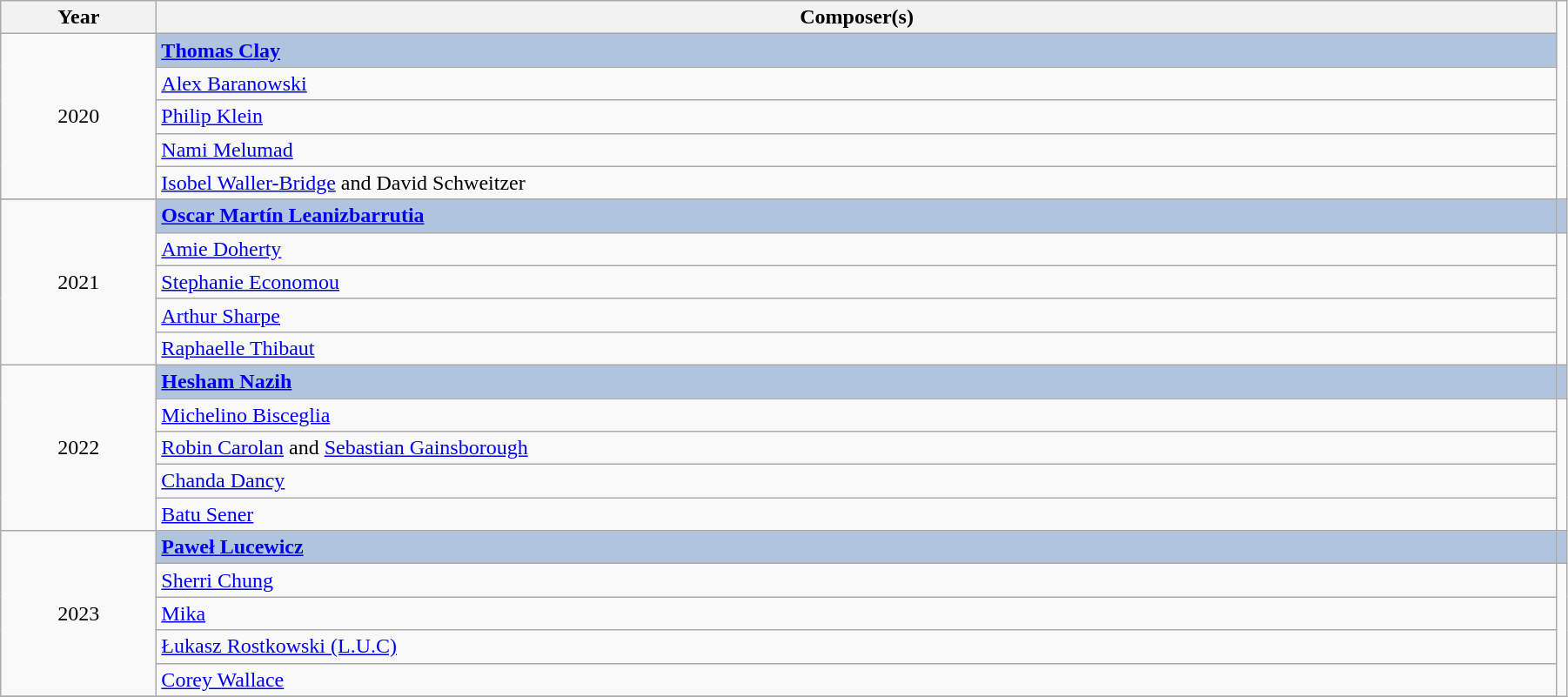<table class="wikitable" width="95%" cellpadding="5">
<tr>
<th width="10%">Year</th>
<th width="90%">Composer(s)</th>
</tr>
<tr>
<td rowspan="5" style="text-align:center;">2020<br></td>
<td style="background:#B0C4DE;"><strong><a href='#'>Thomas Clay</a></strong></td>
</tr>
<tr>
<td><a href='#'>Alex Baranowski</a></td>
</tr>
<tr>
<td><a href='#'>Philip Klein</a></td>
</tr>
<tr>
<td><a href='#'>Nami Melumad</a></td>
</tr>
<tr>
<td><a href='#'>Isobel Waller-Bridge</a> and David Schweitzer</td>
</tr>
<tr>
</tr>
<tr>
<td rowspan="5" style="text-align:center;">2021<br></td>
<td style="background:#B0C4DE;"><strong><a href='#'>Oscar Martín Leanizbarrutia</a></strong></td>
<td style="background:#B0C4DE;"></td>
</tr>
<tr>
<td><a href='#'>Amie Doherty</a></td>
</tr>
<tr>
<td><a href='#'>Stephanie Economou</a></td>
</tr>
<tr>
<td><a href='#'>Arthur Sharpe</a></td>
</tr>
<tr>
<td><a href='#'>Raphaelle Thibaut</a></td>
</tr>
<tr>
<td rowspan="5" style="text-align:center;">2022<br></td>
<td style="background:#B0C4DE;"><strong><a href='#'>Hesham Nazih</a></strong></td>
<td style="background:#B0C4DE;"></td>
</tr>
<tr>
<td><a href='#'>Michelino Bisceglia</a></td>
</tr>
<tr>
<td><a href='#'>Robin Carolan</a> and <a href='#'>Sebastian Gainsborough</a></td>
</tr>
<tr>
<td><a href='#'>Chanda Dancy</a></td>
</tr>
<tr>
<td><a href='#'>Batu Sener</a></td>
</tr>
<tr>
<td rowspan="5" style="text-align:center;">2023<br></td>
<td style="background:#B0C4DE;"><strong><a href='#'>Paweł Lucewicz</a></strong></td>
<td style="background:#B0C4DE;"></td>
</tr>
<tr>
<td><a href='#'>Sherri Chung</a></td>
</tr>
<tr>
<td><a href='#'>Mika</a></td>
</tr>
<tr>
<td><a href='#'>Łukasz Rostkowski (L.U.C)</a></td>
</tr>
<tr>
<td><a href='#'>Corey Wallace</a></td>
</tr>
<tr>
</tr>
</table>
